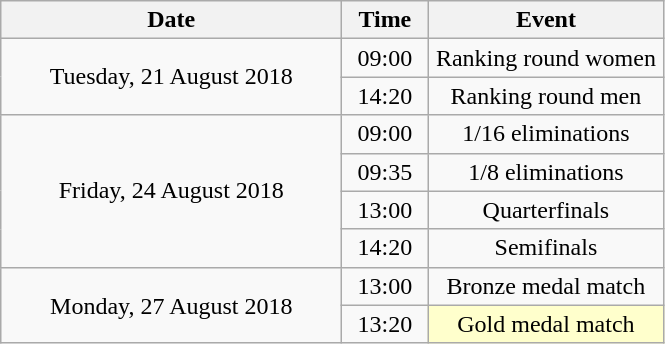<table class = "wikitable" style="text-align:center;">
<tr>
<th width=220>Date</th>
<th width=50>Time</th>
<th width=150>Event</th>
</tr>
<tr>
<td rowspan=2>Tuesday, 21 August 2018</td>
<td>09:00</td>
<td>Ranking round women</td>
</tr>
<tr>
<td>14:20</td>
<td>Ranking round men</td>
</tr>
<tr>
<td rowspan=4>Friday, 24 August 2018</td>
<td>09:00</td>
<td>1/16 eliminations</td>
</tr>
<tr>
<td>09:35</td>
<td>1/8 eliminations</td>
</tr>
<tr>
<td>13:00</td>
<td>Quarterfinals</td>
</tr>
<tr>
<td>14:20</td>
<td>Semifinals</td>
</tr>
<tr>
<td rowspan=2>Monday, 27 August 2018</td>
<td>13:00</td>
<td>Bronze medal match</td>
</tr>
<tr>
<td>13:20</td>
<td bgcolor=ffffcc>Gold medal match</td>
</tr>
</table>
